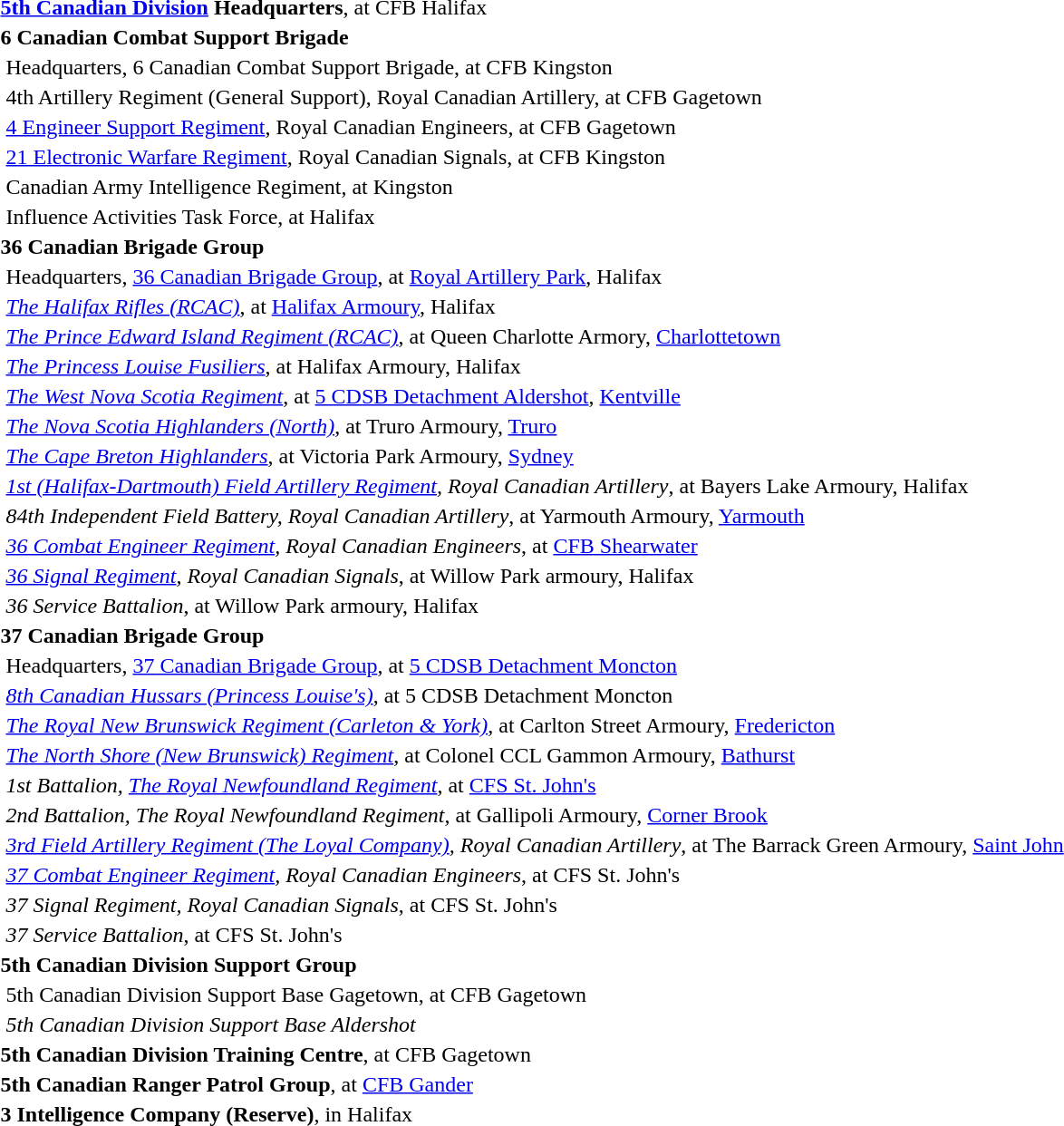<table style="vertical-align:top">
<tr>
<td style="vertical-align:top;line-height: 5px"></td>
<td colspan="2"><strong><a href='#'>5th Canadian Division</a> Headquarters</strong>, at CFB Halifax</td>
</tr>
<tr>
<td style="vertical-align:top;line-height: 5px"></td>
<td colspan="2"><strong>6 Canadian Combat Support Brigade</strong></td>
</tr>
<tr>
<td></td>
<td style="vertical-align:top;line-height: 5px"></td>
<td>Headquarters, 6 Canadian Combat Support Brigade, at CFB Kingston</td>
</tr>
<tr>
<td></td>
<td style="vertical-align:top;line-height: 5px"></td>
<td>4th Artillery Regiment (General Support), Royal Canadian Artillery, at CFB Gagetown</td>
</tr>
<tr>
<td></td>
<td style="vertical-align:top;line-height: 5px"></td>
<td><a href='#'>4 Engineer Support Regiment</a>, Royal Canadian Engineers, at CFB Gagetown</td>
</tr>
<tr>
<td></td>
<td style="vertical-align:top;line-height: 5px"></td>
<td><a href='#'>21 Electronic Warfare Regiment</a>, Royal Canadian Signals, at CFB Kingston</td>
</tr>
<tr>
<td></td>
<td style="vertical-align:top;line-height: 5px"></td>
<td>Canadian Army Intelligence Regiment, at Kingston</td>
</tr>
<tr>
<td></td>
<td style="vertical-align:top;line-height: 5px"></td>
<td>Influence Activities Task Force, at Halifax</td>
</tr>
<tr>
<td style="vertical-align:top;line-height: 5px"></td>
<td colspan="2"><strong>36 Canadian Brigade Group</strong></td>
</tr>
<tr>
<td></td>
<td style="vertical-align:top;line-height: 5px"></td>
<td>Headquarters, <a href='#'>36 Canadian Brigade Group</a>, at <a href='#'>Royal Artillery Park</a>, Halifax</td>
</tr>
<tr>
<td></td>
<td style="vertical-align:top;line-height: 5px"></td>
<td><em><a href='#'>The Halifax Rifles (RCAC)</a></em>, at <a href='#'>Halifax Armoury</a>, Halifax</td>
</tr>
<tr>
<td></td>
<td style="vertical-align:top;line-height: 5px"></td>
<td><em><a href='#'>The Prince Edward Island Regiment (RCAC)</a></em>, at Queen Charlotte Armory, <a href='#'>Charlottetown</a></td>
</tr>
<tr>
<td></td>
<td style="vertical-align:top;line-height: 5px"></td>
<td><em><a href='#'>The Princess Louise Fusiliers</a></em>, at Halifax Armoury, Halifax</td>
</tr>
<tr>
<td></td>
<td style="vertical-align:top;line-height: 5px"></td>
<td><em><a href='#'>The West Nova Scotia Regiment</a></em>, at <a href='#'>5 CDSB Detachment Aldershot</a>, <a href='#'>Kentville</a></td>
</tr>
<tr>
<td></td>
<td style="vertical-align:top;line-height: 5px"></td>
<td><em><a href='#'>The Nova Scotia Highlanders (North)</a></em>, at Truro Armoury, <a href='#'>Truro</a></td>
</tr>
<tr>
<td></td>
<td style="vertical-align:top;line-height: 5px"></td>
<td><em><a href='#'>The Cape Breton Highlanders</a></em>, at Victoria Park Armoury, <a href='#'>Sydney</a></td>
</tr>
<tr>
<td></td>
<td style="vertical-align:top;line-height: 5px"></td>
<td><em><a href='#'>1st (Halifax-Dartmouth) Field Artillery Regiment</a>, Royal Canadian Artillery</em>, at Bayers Lake Armoury, Halifax</td>
</tr>
<tr>
<td></td>
<td style="vertical-align:top;line-height: 5px"></td>
<td><em>84th Independent Field Battery, Royal Canadian Artillery</em>, at Yarmouth Armoury, <a href='#'>Yarmouth</a></td>
</tr>
<tr>
<td></td>
<td style="vertical-align:top;line-height: 5px"></td>
<td><em><a href='#'>36 Combat Engineer Regiment</a>, Royal Canadian Engineers</em>, at <a href='#'>CFB Shearwater</a></td>
</tr>
<tr>
<td></td>
<td style="vertical-align:top;line-height: 5px"></td>
<td><em><a href='#'>36 Signal Regiment</a>, Royal Canadian Signals</em>, at Willow Park armoury, Halifax</td>
</tr>
<tr>
<td></td>
<td style="vertical-align:top;line-height: 5px"></td>
<td><em>36 Service Battalion</em>, at Willow Park armoury, Halifax</td>
</tr>
<tr>
<td style="vertical-align:top;line-height: 5px"></td>
<td colspan="2"><strong>37 Canadian Brigade Group</strong></td>
</tr>
<tr>
<td></td>
<td style="vertical-align:top;line-height: 5px"></td>
<td>Headquarters, <a href='#'>37 Canadian Brigade Group</a>, at <a href='#'>5 CDSB Detachment Moncton</a></td>
</tr>
<tr>
<td></td>
<td style="vertical-align:top;line-height: 5px"></td>
<td><em><a href='#'>8th Canadian Hussars (Princess Louise's)</a></em>, at 5 CDSB Detachment Moncton</td>
</tr>
<tr>
<td></td>
<td style="vertical-align:top;line-height: 5px"></td>
<td><em><a href='#'>The Royal New Brunswick Regiment (Carleton & York)</a></em>, at Carlton Street Armoury, <a href='#'>Fredericton</a></td>
</tr>
<tr>
<td></td>
<td style="vertical-align:top;line-height: 5px"></td>
<td><em><a href='#'>The North Shore (New Brunswick) Regiment</a></em>, at Colonel CCL Gammon Armoury, <a href='#'>Bathurst</a></td>
</tr>
<tr>
<td></td>
<td style="vertical-align:top;line-height: 5px"></td>
<td><em>1st Battalion, <a href='#'>The Royal Newfoundland Regiment</a></em>, at <a href='#'>CFS St. John's</a></td>
</tr>
<tr>
<td></td>
<td style="vertical-align:top;line-height: 5px"></td>
<td><em>2nd Battalion, The Royal Newfoundland Regiment</em>, at Gallipoli Armoury, <a href='#'>Corner Brook</a></td>
</tr>
<tr>
<td></td>
<td style="vertical-align:top;line-height: 5px"></td>
<td><em><a href='#'>3rd Field Artillery Regiment (The Loyal Company)</a>, Royal Canadian Artillery</em>, at The Barrack Green Armoury, <a href='#'>Saint John</a></td>
</tr>
<tr>
<td></td>
<td style="vertical-align:top;line-height: 5px"></td>
<td><em><a href='#'>37 Combat Engineer Regiment</a>, Royal Canadian Engineers</em>, at CFS St. John's</td>
</tr>
<tr>
<td></td>
<td style="vertical-align:top;line-height: 5px"></td>
<td><em>37 Signal Regiment, Royal Canadian Signals</em>, at CFS St. John's</td>
</tr>
<tr>
<td></td>
<td style="vertical-align:top;line-height: 5px"></td>
<td><em>37 Service Battalion</em>, at CFS St. John's</td>
</tr>
<tr>
<td style="vertical-align:top;line-height: 5px"></td>
<td colspan="2"><strong>5th Canadian Division Support Group</strong></td>
</tr>
<tr>
<td></td>
<td style="vertical-align:top;line-height: 5px"></td>
<td>5th Canadian Division Support Base Gagetown, at CFB Gagetown</td>
</tr>
<tr>
<td></td>
<td style="vertical-align:top;line-height: 5px"></td>
<td><em>5th Canadian Division Support Base Aldershot</em></td>
</tr>
<tr>
<td style="vertical-align:top;line-height: 5px"></td>
<td colspan="2"><strong>5th Canadian Division Training Centre</strong>, at CFB Gagetown</td>
</tr>
<tr>
<td style="vertical-align:top;line-height: 5px"></td>
<td colspan="2"><strong>5th Canadian Ranger Patrol Group</strong>, at <a href='#'>CFB Gander</a></td>
</tr>
<tr>
<td style="vertical-align:top;line-height: 5px"></td>
<td colspan="2"><strong>3 Intelligence Company (Reserve)</strong>, in Halifax</td>
</tr>
</table>
